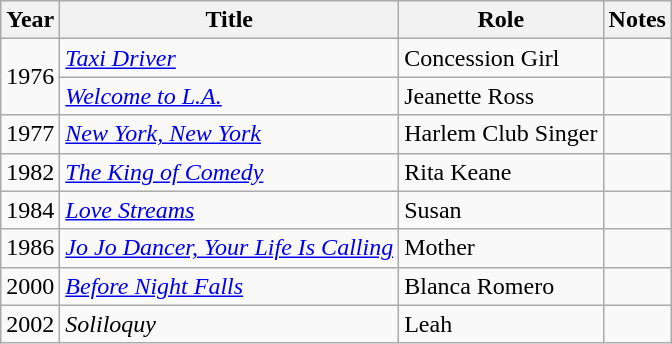<table class="wikitable">
<tr>
<th>Year</th>
<th>Title</th>
<th>Role</th>
<th>Notes</th>
</tr>
<tr>
<td rowspan=2>1976</td>
<td><em><a href='#'>Taxi Driver</a></em></td>
<td>Concession Girl</td>
<td></td>
</tr>
<tr>
<td><em><a href='#'>Welcome to L.A.</a></em></td>
<td>Jeanette Ross</td>
<td></td>
</tr>
<tr>
<td>1977</td>
<td><em><a href='#'>New York, New York</a></em></td>
<td>Harlem Club Singer</td>
<td></td>
</tr>
<tr>
<td>1982</td>
<td><em><a href='#'>The King of Comedy</a></em></td>
<td>Rita Keane</td>
<td></td>
</tr>
<tr>
<td>1984</td>
<td><em><a href='#'>Love Streams</a></em></td>
<td>Susan</td>
<td></td>
</tr>
<tr>
<td>1986</td>
<td><em><a href='#'>Jo Jo Dancer, Your Life Is Calling</a></em></td>
<td>Mother</td>
<td></td>
</tr>
<tr>
<td>2000</td>
<td><em><a href='#'>Before Night Falls</a></em></td>
<td>Blanca Romero</td>
<td></td>
</tr>
<tr>
<td>2002</td>
<td><em>Soliloquy</em></td>
<td>Leah</td>
<td></td>
</tr>
</table>
